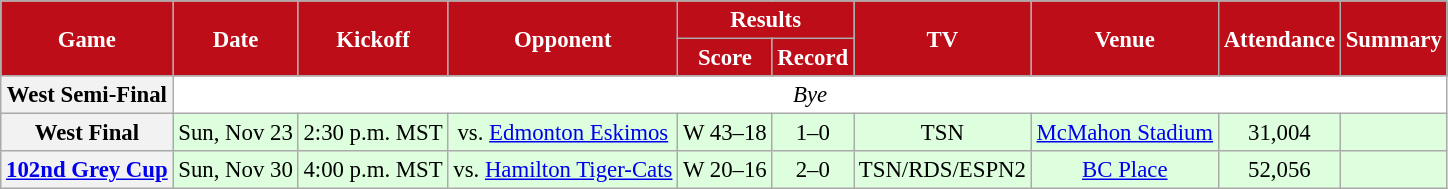<table class="wikitable" style="font-size: 95%;">
<tr>
<th style="background:#BD0D18;color:#FFFFFF;" rowspan=2>Game</th>
<th style="background:#BD0D18;color:#FFFFFF;" rowspan=2>Date</th>
<th style="background:#BD0D18;color:#FFFFFF;" rowspan=2>Kickoff</th>
<th style="background:#BD0D18;color:#FFFFFF;" rowspan=2>Opponent</th>
<th style="background:#BD0D18;color:#FFFFFF;" colspan=2>Results</th>
<th style="background:#BD0D18;color:#FFFFFF;" rowspan=2>TV</th>
<th style="background:#BD0D18;color:#FFFFFF;" rowspan=2>Venue</th>
<th style="background:#BD0D18;color:#FFFFFF;" rowspan=2>Attendance</th>
<th style="background:#BD0D18;color:#FFFFFF;" rowspan=2>Summary</th>
</tr>
<tr>
<th style="background:#BD0D18;color:#FFFFFF;">Score</th>
<th style="background:#BD0D18;color:#FFFFFF;">Record</th>
</tr>
<tr align="center" bgcolor="#ffffff">
<th align="center"><strong>West Semi-Final</strong></th>
<td colspan=9 align="center" valign="middle"><em>Bye</em></td>
</tr>
<tr align="center" bgcolor="#ddffdd">
<th align="center"><strong>West Final</strong></th>
<td align="center">Sun, Nov 23</td>
<td align="center">2:30 p.m. MST</td>
<td align="center">vs. <a href='#'>Edmonton Eskimos</a></td>
<td align="center">W 43–18</td>
<td align="center">1–0</td>
<td align="center">TSN</td>
<td align="center"><a href='#'>McMahon Stadium</a></td>
<td align="center">31,004</td>
<td align="center"></td>
</tr>
<tr align="center" bgcolor="#ddffdd">
<th align="center"><strong><a href='#'>102nd Grey Cup</a></strong></th>
<td align="center">Sun, Nov 30</td>
<td align="center">4:00 p.m. MST</td>
<td align="center">vs. <a href='#'>Hamilton Tiger-Cats</a></td>
<td align="center">W 20–16</td>
<td align="center">2–0</td>
<td align="center">TSN/RDS/ESPN2</td>
<td align="center"><a href='#'>BC Place</a></td>
<td align="center">52,056</td>
<td align="center"></td>
</tr>
</table>
